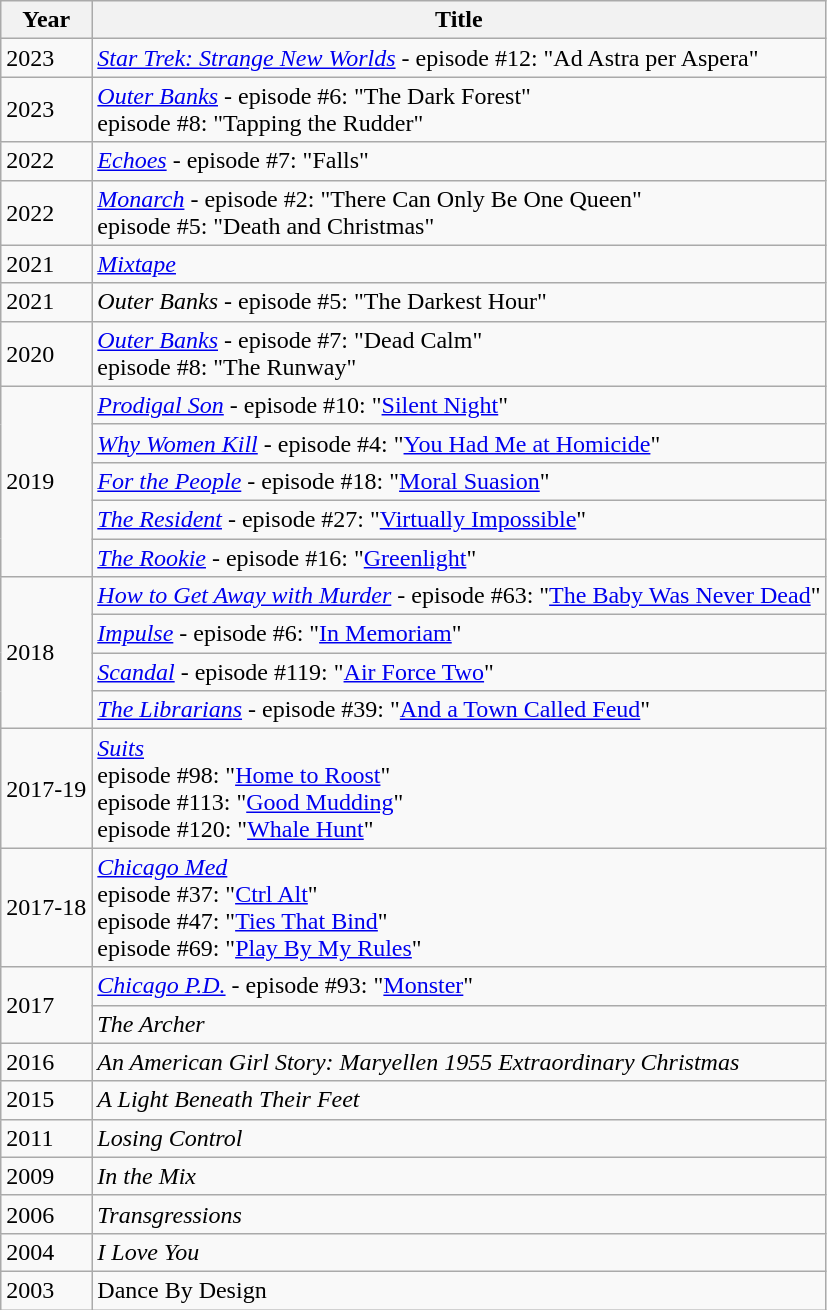<table class="wikitable">
<tr>
<th>Year</th>
<th>Title</th>
</tr>
<tr>
<td>2023</td>
<td><em><a href='#'>Star Trek: Strange New Worlds</a></em> - episode #12: "Ad Astra per Aspera"</td>
</tr>
<tr>
<td>2023</td>
<td><em><a href='#'>Outer Banks</a></em> - episode #6: "The Dark Forest"<br>episode #8: "Tapping the Rudder"</td>
</tr>
<tr>
<td>2022</td>
<td><em><a href='#'>Echoes</a></em> - episode #7: "Falls"</td>
</tr>
<tr>
<td>2022</td>
<td><em><a href='#'>Monarch</a></em> - episode #2: "There Can Only Be One Queen"<br>episode #5: "Death and Christmas"</td>
</tr>
<tr>
<td>2021</td>
<td><em><a href='#'>Mixtape</a></em></td>
</tr>
<tr>
<td>2021</td>
<td><em>Outer Banks</em> - episode #5: "The Darkest Hour"</td>
</tr>
<tr>
<td>2020</td>
<td><em><a href='#'>Outer Banks</a></em> - episode #7: "Dead Calm"<br>episode #8: "The Runway"</td>
</tr>
<tr>
<td rowspan=5>2019</td>
<td><em><a href='#'>Prodigal Son</a></em> - episode #10: "<a href='#'>Silent Night</a>"</td>
</tr>
<tr>
<td><em><a href='#'>Why Women Kill</a></em> - episode #4: "<a href='#'>You Had Me at Homicide</a>"</td>
</tr>
<tr>
<td><em><a href='#'>For the People</a></em> - episode #18: "<a href='#'>Moral Suasion</a>"</td>
</tr>
<tr>
<td><em><a href='#'>The Resident</a></em> - episode #27: "<a href='#'>Virtually Impossible</a>"</td>
</tr>
<tr>
<td><em><a href='#'>The Rookie</a></em> - episode #16: "<a href='#'>Greenlight</a>"</td>
</tr>
<tr>
<td rowspan=4>2018</td>
<td><em><a href='#'>How to Get Away with Murder</a></em> - episode #63: "<a href='#'>The Baby Was Never Dead</a>"</td>
</tr>
<tr>
<td><em><a href='#'>Impulse</a></em> - episode #6: "<a href='#'>In Memoriam</a>"</td>
</tr>
<tr>
<td><em><a href='#'>Scandal</a></em> - episode #119: "<a href='#'>Air Force Two</a>"</td>
</tr>
<tr>
<td><em><a href='#'>The Librarians</a></em> - episode #39: "<a href='#'>And a Town Called Feud</a>"</td>
</tr>
<tr>
<td>2017-19</td>
<td><em><a href='#'>Suits</a></em><br>episode #98: "<a href='#'>Home to Roost</a>"<br>episode #113: "<a href='#'>Good Mudding</a>"<br>episode #120: "<a href='#'>Whale Hunt</a>"</td>
</tr>
<tr>
<td>2017-18</td>
<td><em><a href='#'>Chicago Med</a></em><br>episode #37: "<a href='#'>Ctrl Alt</a>"<br>episode #47: "<a href='#'>Ties That Bind</a>"<br>episode #69: "<a href='#'>Play By My Rules</a>"</td>
</tr>
<tr>
<td rowspan=2>2017</td>
<td><em><a href='#'>Chicago P.D.</a></em> - episode #93: "<a href='#'>Monster</a>"</td>
</tr>
<tr>
<td><em>The Archer</em></td>
</tr>
<tr>
<td>2016</td>
<td><em>An American Girl Story: Maryellen 1955 Extraordinary Christmas</em></td>
</tr>
<tr>
<td>2015</td>
<td><em>A Light Beneath Their Feet</em></td>
</tr>
<tr>
<td>2011</td>
<td><em>Losing Control</em></td>
</tr>
<tr>
<td>2009</td>
<td><em>In the Mix</em></td>
</tr>
<tr>
<td>2006</td>
<td><em>Transgressions</em></td>
</tr>
<tr>
<td>2004</td>
<td><em>I Love You</em></td>
</tr>
<tr>
<td>2003</td>
<td>Dance By Design</td>
</tr>
</table>
